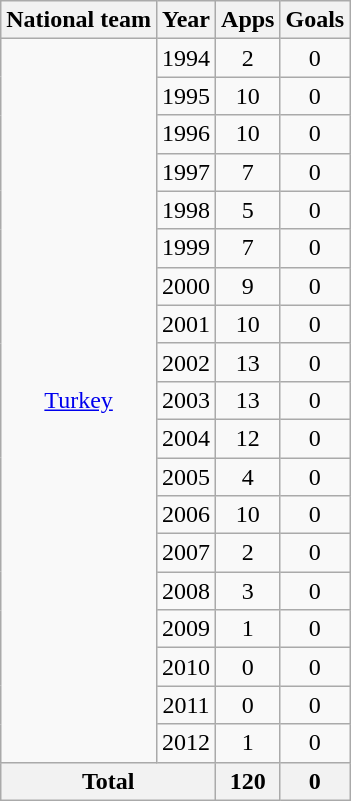<table class="wikitable" style="text-align:center">
<tr>
<th>National team</th>
<th>Year</th>
<th>Apps</th>
<th>Goals</th>
</tr>
<tr>
<td rowspan="19"><a href='#'>Turkey</a></td>
<td>1994</td>
<td>2</td>
<td>0</td>
</tr>
<tr>
<td>1995</td>
<td>10</td>
<td>0</td>
</tr>
<tr>
<td>1996</td>
<td>10</td>
<td>0</td>
</tr>
<tr>
<td>1997</td>
<td>7</td>
<td>0</td>
</tr>
<tr>
<td>1998</td>
<td>5</td>
<td>0</td>
</tr>
<tr>
<td>1999</td>
<td>7</td>
<td>0</td>
</tr>
<tr>
<td>2000</td>
<td>9</td>
<td>0</td>
</tr>
<tr>
<td>2001</td>
<td>10</td>
<td>0</td>
</tr>
<tr>
<td>2002</td>
<td>13</td>
<td>0</td>
</tr>
<tr>
<td>2003</td>
<td>13</td>
<td>0</td>
</tr>
<tr>
<td>2004</td>
<td>12</td>
<td>0</td>
</tr>
<tr>
<td>2005</td>
<td>4</td>
<td>0</td>
</tr>
<tr>
<td>2006</td>
<td>10</td>
<td>0</td>
</tr>
<tr>
<td>2007</td>
<td>2</td>
<td>0</td>
</tr>
<tr>
<td>2008</td>
<td>3</td>
<td>0</td>
</tr>
<tr>
<td>2009</td>
<td>1</td>
<td>0</td>
</tr>
<tr>
<td>2010</td>
<td>0</td>
<td>0</td>
</tr>
<tr>
<td>2011</td>
<td>0</td>
<td>0</td>
</tr>
<tr>
<td>2012</td>
<td>1</td>
<td>0</td>
</tr>
<tr>
<th colspan="2">Total</th>
<th>120</th>
<th>0</th>
</tr>
</table>
